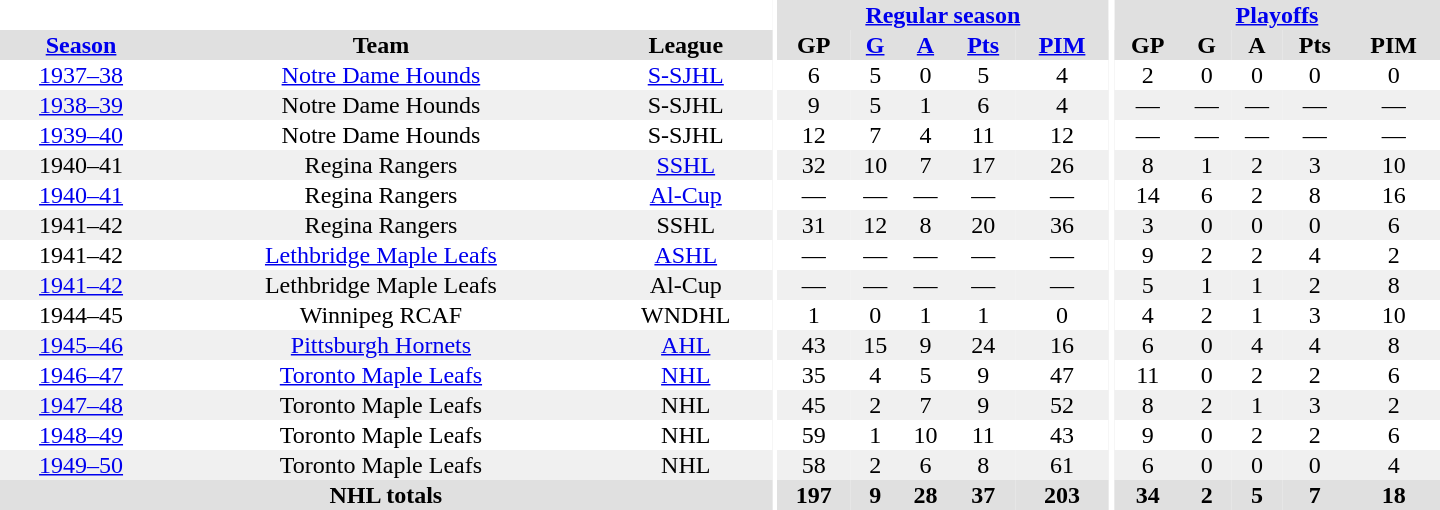<table border="0" cellpadding="1" cellspacing="0" style="text-align:center; width:60em">
<tr bgcolor="#e0e0e0">
<th colspan="3" bgcolor="#ffffff"></th>
<th rowspan="100" bgcolor="#ffffff"></th>
<th colspan="5"><a href='#'>Regular season</a></th>
<th rowspan="100" bgcolor="#ffffff"></th>
<th colspan="5"><a href='#'>Playoffs</a></th>
</tr>
<tr bgcolor="#e0e0e0">
<th><a href='#'>Season</a></th>
<th>Team</th>
<th>League</th>
<th>GP</th>
<th><a href='#'>G</a></th>
<th><a href='#'>A</a></th>
<th><a href='#'>Pts</a></th>
<th><a href='#'>PIM</a></th>
<th>GP</th>
<th>G</th>
<th>A</th>
<th>Pts</th>
<th>PIM</th>
</tr>
<tr>
<td><a href='#'>1937–38</a></td>
<td><a href='#'>Notre Dame Hounds</a></td>
<td><a href='#'>S-SJHL</a></td>
<td>6</td>
<td>5</td>
<td>0</td>
<td>5</td>
<td>4</td>
<td>2</td>
<td>0</td>
<td>0</td>
<td>0</td>
<td>0</td>
</tr>
<tr bgcolor="#f0f0f0">
<td><a href='#'>1938–39</a></td>
<td>Notre Dame Hounds</td>
<td>S-SJHL</td>
<td>9</td>
<td>5</td>
<td>1</td>
<td>6</td>
<td>4</td>
<td>—</td>
<td>—</td>
<td>—</td>
<td>—</td>
<td>—</td>
</tr>
<tr>
<td><a href='#'>1939–40</a></td>
<td>Notre Dame Hounds</td>
<td>S-SJHL</td>
<td>12</td>
<td>7</td>
<td>4</td>
<td>11</td>
<td>12</td>
<td>—</td>
<td>—</td>
<td>—</td>
<td>—</td>
<td>—</td>
</tr>
<tr bgcolor="#f0f0f0">
<td>1940–41</td>
<td>Regina Rangers</td>
<td><a href='#'>SSHL</a></td>
<td>32</td>
<td>10</td>
<td>7</td>
<td>17</td>
<td>26</td>
<td>8</td>
<td>1</td>
<td>2</td>
<td>3</td>
<td>10</td>
</tr>
<tr>
<td><a href='#'>1940–41</a></td>
<td>Regina Rangers</td>
<td><a href='#'>Al-Cup</a></td>
<td>—</td>
<td>—</td>
<td>—</td>
<td>—</td>
<td>—</td>
<td>14</td>
<td>6</td>
<td>2</td>
<td>8</td>
<td>16</td>
</tr>
<tr bgcolor="#f0f0f0">
<td>1941–42</td>
<td>Regina Rangers</td>
<td>SSHL</td>
<td>31</td>
<td>12</td>
<td>8</td>
<td>20</td>
<td>36</td>
<td>3</td>
<td>0</td>
<td>0</td>
<td>0</td>
<td>6</td>
</tr>
<tr>
<td>1941–42</td>
<td><a href='#'>Lethbridge Maple Leafs</a></td>
<td><a href='#'>ASHL</a></td>
<td>—</td>
<td>—</td>
<td>—</td>
<td>—</td>
<td>—</td>
<td>9</td>
<td>2</td>
<td>2</td>
<td>4</td>
<td>2</td>
</tr>
<tr bgcolor="#f0f0f0">
<td><a href='#'>1941–42</a></td>
<td>Lethbridge Maple Leafs</td>
<td>Al-Cup</td>
<td>—</td>
<td>—</td>
<td>—</td>
<td>—</td>
<td>—</td>
<td>5</td>
<td>1</td>
<td>1</td>
<td>2</td>
<td>8</td>
</tr>
<tr>
<td>1944–45</td>
<td>Winnipeg RCAF</td>
<td>WNDHL</td>
<td>1</td>
<td>0</td>
<td>1</td>
<td>1</td>
<td>0</td>
<td>4</td>
<td>2</td>
<td>1</td>
<td>3</td>
<td>10</td>
</tr>
<tr bgcolor="#f0f0f0">
<td><a href='#'>1945–46</a></td>
<td><a href='#'>Pittsburgh Hornets</a></td>
<td><a href='#'>AHL</a></td>
<td>43</td>
<td>15</td>
<td>9</td>
<td>24</td>
<td>16</td>
<td>6</td>
<td>0</td>
<td>4</td>
<td>4</td>
<td>8</td>
</tr>
<tr>
<td><a href='#'>1946–47</a></td>
<td><a href='#'>Toronto Maple Leafs</a></td>
<td><a href='#'>NHL</a></td>
<td>35</td>
<td>4</td>
<td>5</td>
<td>9</td>
<td>47</td>
<td>11</td>
<td>0</td>
<td>2</td>
<td>2</td>
<td>6</td>
</tr>
<tr bgcolor="#f0f0f0">
<td><a href='#'>1947–48</a></td>
<td>Toronto Maple Leafs</td>
<td>NHL</td>
<td>45</td>
<td>2</td>
<td>7</td>
<td>9</td>
<td>52</td>
<td>8</td>
<td>2</td>
<td>1</td>
<td>3</td>
<td>2</td>
</tr>
<tr>
<td><a href='#'>1948–49</a></td>
<td>Toronto Maple Leafs</td>
<td>NHL</td>
<td>59</td>
<td>1</td>
<td>10</td>
<td>11</td>
<td>43</td>
<td>9</td>
<td>0</td>
<td>2</td>
<td>2</td>
<td>6</td>
</tr>
<tr bgcolor="#f0f0f0">
<td><a href='#'>1949–50</a></td>
<td>Toronto Maple Leafs</td>
<td>NHL</td>
<td>58</td>
<td>2</td>
<td>6</td>
<td>8</td>
<td>61</td>
<td>6</td>
<td>0</td>
<td>0</td>
<td>0</td>
<td>4</td>
</tr>
<tr bgcolor="#e0e0e0">
<th colspan="3">NHL totals</th>
<th>197</th>
<th>9</th>
<th>28</th>
<th>37</th>
<th>203</th>
<th>34</th>
<th>2</th>
<th>5</th>
<th>7</th>
<th>18</th>
</tr>
</table>
